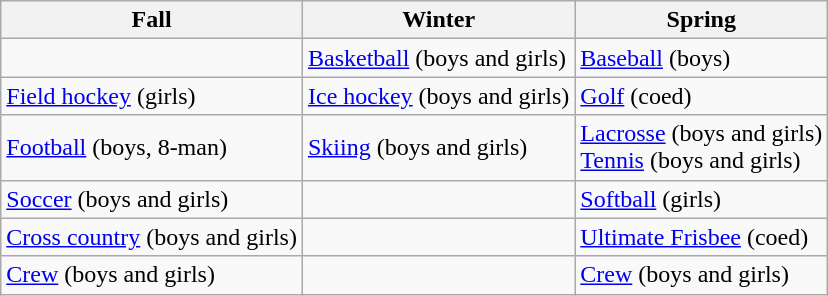<table class="wikitable">
<tr>
<th>Fall</th>
<th>Winter</th>
<th>Spring</th>
</tr>
<tr>
<td></td>
<td><a href='#'>Basketball</a> (boys and girls)</td>
<td><a href='#'>Baseball</a> (boys)</td>
</tr>
<tr>
<td><a href='#'>Field hockey</a> (girls)</td>
<td><a href='#'>Ice hockey</a> (boys and girls)</td>
<td><a href='#'>Golf</a> (coed)</td>
</tr>
<tr>
<td><a href='#'>Football</a> (boys, 8-man)</td>
<td><a href='#'>Skiing</a> (boys and girls)</td>
<td><a href='#'>Lacrosse</a> (boys and girls)<br><a href='#'>Tennis</a> (boys and girls)</td>
</tr>
<tr>
<td><a href='#'>Soccer</a> (boys and girls)</td>
<td></td>
<td><a href='#'>Softball</a> (girls)</td>
</tr>
<tr>
<td><a href='#'>Cross country</a> (boys and girls)</td>
<td></td>
<td><a href='#'>Ultimate Frisbee</a> (coed)</td>
</tr>
<tr>
<td><a href='#'>Crew</a> (boys and girls)</td>
<td></td>
<td><a href='#'>Crew</a> (boys and girls)</td>
</tr>
</table>
